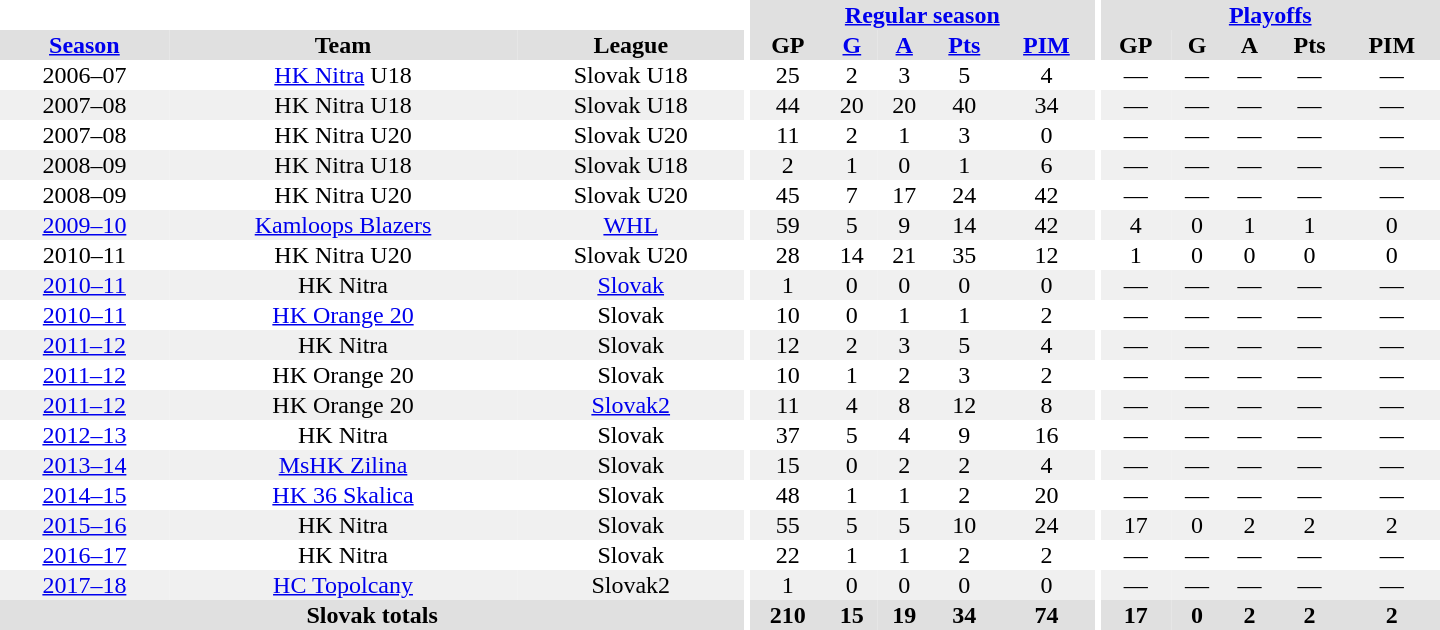<table border="0" cellpadding="1" cellspacing="0" style="text-align:center; width:60em">
<tr bgcolor="#e0e0e0">
<th colspan="3" bgcolor="#ffffff"></th>
<th rowspan="99" bgcolor="#ffffff"></th>
<th colspan="5"><a href='#'>Regular season</a></th>
<th rowspan="99" bgcolor="#ffffff"></th>
<th colspan="5"><a href='#'>Playoffs</a></th>
</tr>
<tr bgcolor="#e0e0e0">
<th><a href='#'>Season</a></th>
<th>Team</th>
<th>League</th>
<th>GP</th>
<th><a href='#'>G</a></th>
<th><a href='#'>A</a></th>
<th><a href='#'>Pts</a></th>
<th><a href='#'>PIM</a></th>
<th>GP</th>
<th>G</th>
<th>A</th>
<th>Pts</th>
<th>PIM</th>
</tr>
<tr>
<td>2006–07</td>
<td><a href='#'>HK Nitra</a> U18</td>
<td>Slovak U18</td>
<td>25</td>
<td>2</td>
<td>3</td>
<td>5</td>
<td>4</td>
<td>—</td>
<td>—</td>
<td>—</td>
<td>—</td>
<td>—</td>
</tr>
<tr bgcolor="#f0f0f0">
<td>2007–08</td>
<td>HK Nitra U18</td>
<td>Slovak U18</td>
<td>44</td>
<td>20</td>
<td>20</td>
<td>40</td>
<td>34</td>
<td>—</td>
<td>—</td>
<td>—</td>
<td>—</td>
<td>—</td>
</tr>
<tr>
<td>2007–08</td>
<td>HK Nitra U20</td>
<td>Slovak U20</td>
<td>11</td>
<td>2</td>
<td>1</td>
<td>3</td>
<td>0</td>
<td>—</td>
<td>—</td>
<td>—</td>
<td>—</td>
<td>—</td>
</tr>
<tr bgcolor="#f0f0f0">
<td>2008–09</td>
<td>HK Nitra U18</td>
<td>Slovak U18</td>
<td>2</td>
<td>1</td>
<td>0</td>
<td>1</td>
<td>6</td>
<td>—</td>
<td>—</td>
<td>—</td>
<td>—</td>
<td>—</td>
</tr>
<tr>
<td>2008–09</td>
<td>HK Nitra U20</td>
<td>Slovak U20</td>
<td>45</td>
<td>7</td>
<td>17</td>
<td>24</td>
<td>42</td>
<td>—</td>
<td>—</td>
<td>—</td>
<td>—</td>
<td>—</td>
</tr>
<tr bgcolor="#f0f0f0">
<td><a href='#'>2009–10</a></td>
<td><a href='#'>Kamloops Blazers</a></td>
<td><a href='#'>WHL</a></td>
<td>59</td>
<td>5</td>
<td>9</td>
<td>14</td>
<td>42</td>
<td>4</td>
<td>0</td>
<td>1</td>
<td>1</td>
<td>0</td>
</tr>
<tr>
<td>2010–11</td>
<td>HK Nitra U20</td>
<td>Slovak U20</td>
<td>28</td>
<td>14</td>
<td>21</td>
<td>35</td>
<td>12</td>
<td>1</td>
<td>0</td>
<td>0</td>
<td>0</td>
<td>0</td>
</tr>
<tr bgcolor="#f0f0f0">
<td><a href='#'>2010–11</a></td>
<td>HK Nitra</td>
<td><a href='#'>Slovak</a></td>
<td>1</td>
<td>0</td>
<td>0</td>
<td>0</td>
<td>0</td>
<td>—</td>
<td>—</td>
<td>—</td>
<td>—</td>
<td>—</td>
</tr>
<tr>
<td><a href='#'>2010–11</a></td>
<td><a href='#'>HK Orange 20</a></td>
<td>Slovak</td>
<td>10</td>
<td>0</td>
<td>1</td>
<td>1</td>
<td>2</td>
<td>—</td>
<td>—</td>
<td>—</td>
<td>—</td>
<td>—</td>
</tr>
<tr bgcolor="#f0f0f0">
<td><a href='#'>2011–12</a></td>
<td>HK Nitra</td>
<td>Slovak</td>
<td>12</td>
<td>2</td>
<td>3</td>
<td>5</td>
<td>4</td>
<td>—</td>
<td>—</td>
<td>—</td>
<td>—</td>
<td>—</td>
</tr>
<tr>
<td><a href='#'>2011–12</a></td>
<td>HK Orange 20</td>
<td>Slovak</td>
<td>10</td>
<td>1</td>
<td>2</td>
<td>3</td>
<td>2</td>
<td>—</td>
<td>—</td>
<td>—</td>
<td>—</td>
<td>—</td>
</tr>
<tr bgcolor="#f0f0f0">
<td><a href='#'>2011–12</a></td>
<td>HK Orange 20</td>
<td><a href='#'>Slovak2</a></td>
<td>11</td>
<td>4</td>
<td>8</td>
<td>12</td>
<td>8</td>
<td>—</td>
<td>—</td>
<td>—</td>
<td>—</td>
<td>—</td>
</tr>
<tr>
<td><a href='#'>2012–13</a></td>
<td>HK Nitra</td>
<td>Slovak</td>
<td>37</td>
<td>5</td>
<td>4</td>
<td>9</td>
<td>16</td>
<td>—</td>
<td>—</td>
<td>—</td>
<td>—</td>
<td>—</td>
</tr>
<tr bgcolor="#f0f0f0">
<td><a href='#'>2013–14</a></td>
<td><a href='#'>MsHK Zilina</a></td>
<td>Slovak</td>
<td>15</td>
<td>0</td>
<td>2</td>
<td>2</td>
<td>4</td>
<td>—</td>
<td>—</td>
<td>—</td>
<td>—</td>
<td>—</td>
</tr>
<tr>
<td><a href='#'>2014–15</a></td>
<td><a href='#'>HK 36 Skalica</a></td>
<td>Slovak</td>
<td>48</td>
<td>1</td>
<td>1</td>
<td>2</td>
<td>20</td>
<td>—</td>
<td>—</td>
<td>—</td>
<td>—</td>
<td>—</td>
</tr>
<tr bgcolor="#f0f0f0">
<td><a href='#'>2015–16</a></td>
<td>HK Nitra</td>
<td>Slovak</td>
<td>55</td>
<td>5</td>
<td>5</td>
<td>10</td>
<td>24</td>
<td>17</td>
<td>0</td>
<td>2</td>
<td>2</td>
<td>2</td>
</tr>
<tr>
<td><a href='#'>2016–17</a></td>
<td>HK Nitra</td>
<td>Slovak</td>
<td>22</td>
<td>1</td>
<td>1</td>
<td>2</td>
<td>2</td>
<td>—</td>
<td>—</td>
<td>—</td>
<td>—</td>
<td>—</td>
</tr>
<tr bgcolor="#f0f0f0">
<td><a href='#'>2017–18</a></td>
<td><a href='#'>HC Topolcany</a></td>
<td>Slovak2</td>
<td>1</td>
<td>0</td>
<td>0</td>
<td>0</td>
<td>0</td>
<td>—</td>
<td>—</td>
<td>—</td>
<td>—</td>
<td>—</td>
</tr>
<tr>
</tr>
<tr ALIGN="center" bgcolor="#e0e0e0">
<th colspan="3">Slovak totals</th>
<th ALIGN="center">210</th>
<th ALIGN="center">15</th>
<th ALIGN="center">19</th>
<th ALIGN="center">34</th>
<th ALIGN="center">74</th>
<th ALIGN="center">17</th>
<th ALIGN="center">0</th>
<th ALIGN="center">2</th>
<th ALIGN="center">2</th>
<th ALIGN="center">2</th>
</tr>
</table>
